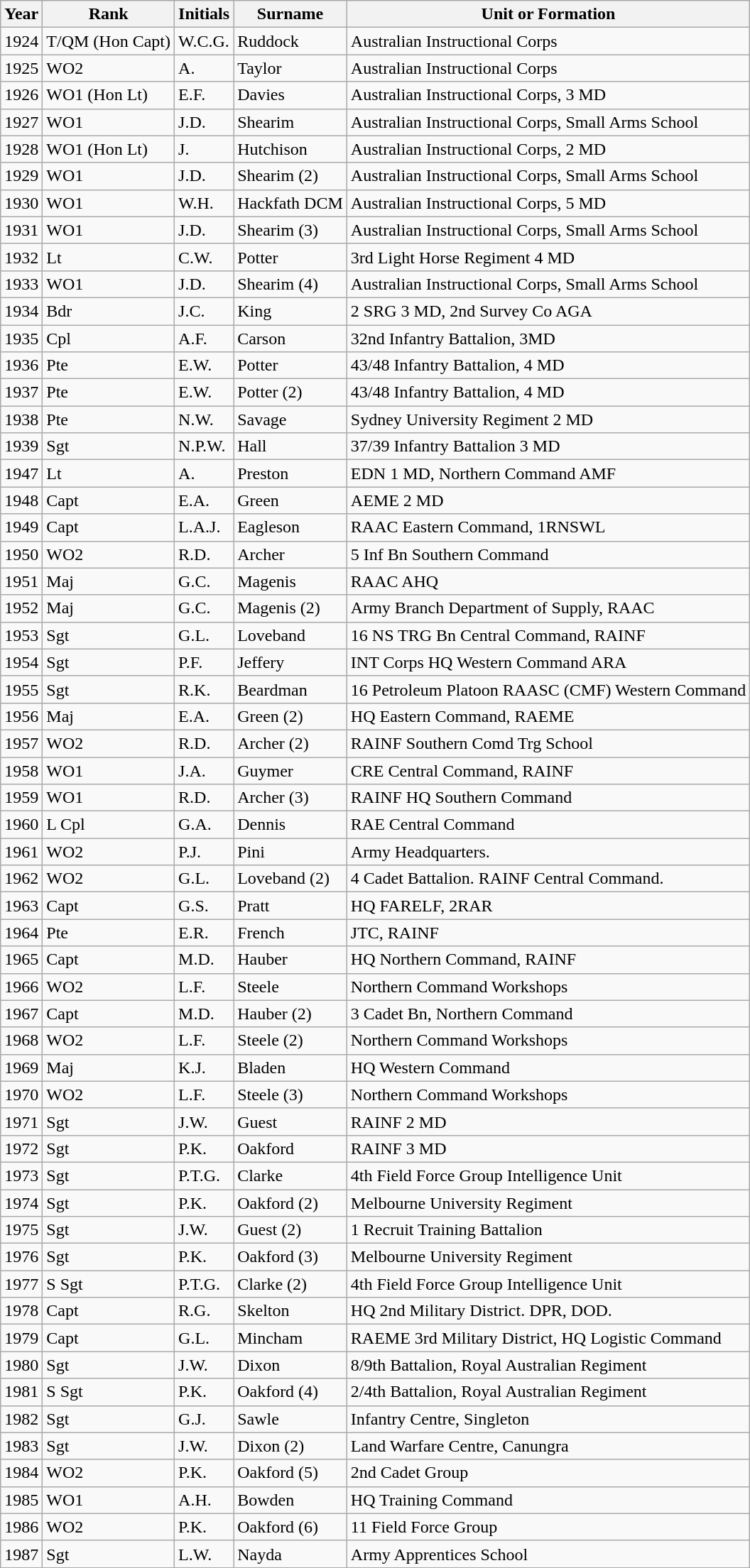<table class="wikitable sortable collapsible">
<tr>
<th scope="row">Year</th>
<th scope="row">Rank</th>
<th scope="row">Initials</th>
<th scope="row">Surname</th>
<th scope="row">Unit or Formation</th>
</tr>
<tr>
<td>1924</td>
<td>T/QM (Hon Capt)</td>
<td>W.C.G.</td>
<td>Ruddock</td>
<td>Australian Instructional Corps</td>
</tr>
<tr>
<td>1925</td>
<td>WO2</td>
<td>A.</td>
<td>Taylor</td>
<td>Australian Instructional Corps</td>
</tr>
<tr>
<td>1926</td>
<td>WO1 (Hon Lt)</td>
<td>E.F.</td>
<td>Davies</td>
<td>Australian Instructional Corps, 3 MD</td>
</tr>
<tr>
<td>1927</td>
<td>WO1</td>
<td>J.D.</td>
<td>Shearim</td>
<td>Australian Instructional Corps, Small Arms School</td>
</tr>
<tr>
<td>1928</td>
<td>WO1 (Hon Lt)</td>
<td>J.</td>
<td>Hutchison</td>
<td>Australian Instructional Corps, 2 MD</td>
</tr>
<tr>
<td>1929</td>
<td>WO1</td>
<td>J.D.</td>
<td>Shearim (2)</td>
<td>Australian Instructional Corps, Small Arms School</td>
</tr>
<tr>
<td>1930</td>
<td>WO1</td>
<td>W.H.</td>
<td>Hackfath DCM</td>
<td>Australian Instructional Corps, 5 MD</td>
</tr>
<tr>
<td>1931</td>
<td>WO1</td>
<td>J.D.</td>
<td>Shearim (3)</td>
<td>Australian Instructional Corps, Small Arms School</td>
</tr>
<tr>
<td>1932</td>
<td>Lt</td>
<td>C.W.</td>
<td>Potter</td>
<td>3rd Light Horse Regiment 4 MD</td>
</tr>
<tr>
<td>1933</td>
<td>WO1</td>
<td>J.D.</td>
<td>Shearim (4)</td>
<td>Australian Instructional Corps, Small Arms School</td>
</tr>
<tr>
<td>1934</td>
<td>Bdr</td>
<td>J.C.</td>
<td>King</td>
<td>2 SRG 3 MD, 2nd Survey Co AGA</td>
</tr>
<tr>
<td>1935</td>
<td>Cpl</td>
<td>A.F.</td>
<td>Carson</td>
<td>32nd Infantry Battalion, 3MD</td>
</tr>
<tr>
<td>1936</td>
<td>Pte</td>
<td>E.W.</td>
<td>Potter</td>
<td>43/48 Infantry Battalion, 4 MD</td>
</tr>
<tr>
<td>1937</td>
<td>Pte</td>
<td>E.W.</td>
<td>Potter (2)</td>
<td>43/48 Infantry Battalion, 4 MD</td>
</tr>
<tr>
<td>1938</td>
<td>Pte</td>
<td>N.W.</td>
<td>Savage</td>
<td>Sydney University Regiment 2 MD</td>
</tr>
<tr>
<td>1939</td>
<td>Sgt</td>
<td>N.P.W.</td>
<td>Hall</td>
<td>37/39 Infantry Battalion 3 MD</td>
</tr>
<tr>
<td>1947</td>
<td>Lt</td>
<td>A.</td>
<td>Preston</td>
<td>EDN 1 MD, Northern Command AMF</td>
</tr>
<tr>
<td>1948</td>
<td>Capt</td>
<td>E.A.</td>
<td>Green</td>
<td>AEME 2 MD</td>
</tr>
<tr>
<td>1949</td>
<td>Capt</td>
<td>L.A.J.</td>
<td>Eagleson</td>
<td>RAAC Eastern Command, 1RNSWL</td>
</tr>
<tr>
<td>1950</td>
<td>WO2</td>
<td>R.D.</td>
<td>Archer</td>
<td>5 Inf Bn Southern Command</td>
</tr>
<tr>
<td>1951</td>
<td>Maj</td>
<td>G.C.</td>
<td>Magenis</td>
<td>RAAC AHQ</td>
</tr>
<tr>
<td>1952</td>
<td>Maj</td>
<td>G.C.</td>
<td>Magenis (2)</td>
<td>Army Branch Department of Supply, RAAC</td>
</tr>
<tr>
<td>1953</td>
<td>Sgt</td>
<td>G.L.</td>
<td>Loveband</td>
<td>16 NS TRG Bn Central Command, RAINF</td>
</tr>
<tr>
<td>1954</td>
<td>Sgt</td>
<td>P.F.</td>
<td>Jeffery</td>
<td>INT Corps HQ Western Command ARA</td>
</tr>
<tr>
<td>1955</td>
<td>Sgt</td>
<td>R.K.</td>
<td>Beardman</td>
<td>16 Petroleum Platoon RAASC (CMF) Western Command</td>
</tr>
<tr>
<td>1956</td>
<td>Maj</td>
<td>E.A.</td>
<td>Green (2)</td>
<td>HQ Eastern Command, RAEME</td>
</tr>
<tr>
<td>1957</td>
<td>WO2</td>
<td>R.D.</td>
<td>Archer (2)</td>
<td>RAINF Southern Comd Trg School</td>
</tr>
<tr>
<td>1958</td>
<td>WO1</td>
<td>J.A.</td>
<td>Guymer</td>
<td>CRE Central Command, RAINF</td>
</tr>
<tr>
<td>1959</td>
<td>WO1</td>
<td>R.D.</td>
<td>Archer (3)</td>
<td>RAINF HQ Southern Command</td>
</tr>
<tr>
<td>1960</td>
<td>L Cpl</td>
<td>G.A.</td>
<td>Dennis</td>
<td>RAE Central Command</td>
</tr>
<tr>
<td>1961</td>
<td>WO2</td>
<td>P.J.</td>
<td>Pini</td>
<td>Army Headquarters.</td>
</tr>
<tr>
<td>1962</td>
<td>WO2</td>
<td>G.L.</td>
<td>Loveband (2)</td>
<td>4 Cadet Battalion. RAINF Central Command.</td>
</tr>
<tr>
<td>1963</td>
<td>Capt</td>
<td>G.S.</td>
<td>Pratt</td>
<td>HQ FARELF, 2RAR</td>
</tr>
<tr>
<td>1964</td>
<td>Pte</td>
<td>E.R.</td>
<td>French</td>
<td>JTC, RAINF</td>
</tr>
<tr>
<td>1965</td>
<td>Capt</td>
<td>M.D.</td>
<td>Hauber</td>
<td>HQ Northern Command, RAINF</td>
</tr>
<tr>
<td>1966</td>
<td>WO2</td>
<td>L.F.</td>
<td>Steele</td>
<td>Northern Command Workshops</td>
</tr>
<tr>
<td>1967</td>
<td>Capt</td>
<td>M.D.</td>
<td>Hauber (2)</td>
<td>3 Cadet Bn, Northern Command</td>
</tr>
<tr>
<td>1968</td>
<td>WO2</td>
<td>L.F.</td>
<td>Steele (2)</td>
<td>Northern Command Workshops</td>
</tr>
<tr>
<td>1969</td>
<td>Maj</td>
<td>K.J.</td>
<td>Bladen</td>
<td>HQ Western Command</td>
</tr>
<tr>
<td>1970</td>
<td>WO2</td>
<td>L.F.</td>
<td>Steele (3)</td>
<td>Northern Command Workshops</td>
</tr>
<tr>
<td>1971</td>
<td>Sgt</td>
<td>J.W.</td>
<td>Guest</td>
<td>RAINF 2 MD</td>
</tr>
<tr>
<td>1972</td>
<td>Sgt</td>
<td>P.K.</td>
<td>Oakford</td>
<td>RAINF 3 MD</td>
</tr>
<tr>
<td>1973</td>
<td>Sgt</td>
<td>P.T.G.</td>
<td>Clarke</td>
<td>4th Field Force Group Intelligence Unit</td>
</tr>
<tr>
<td>1974</td>
<td>Sgt</td>
<td>P.K.</td>
<td>Oakford (2)</td>
<td>Melbourne University Regiment</td>
</tr>
<tr>
<td>1975</td>
<td>Sgt</td>
<td>J.W.</td>
<td>Guest (2)</td>
<td>1 Recruit Training Battalion</td>
</tr>
<tr>
<td>1976</td>
<td>Sgt</td>
<td>P.K.</td>
<td>Oakford (3)</td>
<td>Melbourne University Regiment</td>
</tr>
<tr>
<td>1977</td>
<td>S Sgt</td>
<td>P.T.G.</td>
<td>Clarke (2)</td>
<td>4th Field Force Group Intelligence Unit</td>
</tr>
<tr>
<td>1978</td>
<td>Capt</td>
<td>R.G.</td>
<td>Skelton</td>
<td>HQ 2nd Military District. DPR, DOD.</td>
</tr>
<tr>
<td>1979</td>
<td>Capt</td>
<td>G.L.</td>
<td>Mincham</td>
<td>RAEME 3rd Military District, HQ Logistic Command</td>
</tr>
<tr>
<td>1980</td>
<td>Sgt</td>
<td>J.W.</td>
<td>Dixon</td>
<td>8/9th Battalion, Royal Australian Regiment</td>
</tr>
<tr>
<td>1981</td>
<td>S Sgt</td>
<td>P.K.</td>
<td>Oakford (4)</td>
<td>2/4th Battalion, Royal Australian Regiment</td>
</tr>
<tr>
<td>1982</td>
<td>Sgt</td>
<td>G.J.</td>
<td>Sawle</td>
<td>Infantry Centre, Singleton</td>
</tr>
<tr>
<td>1983</td>
<td>Sgt</td>
<td>J.W.</td>
<td>Dixon (2)</td>
<td>Land Warfare Centre, Canungra</td>
</tr>
<tr>
<td>1984</td>
<td>WO2</td>
<td>P.K.</td>
<td>Oakford (5)</td>
<td>2nd Cadet Group</td>
</tr>
<tr>
<td>1985</td>
<td>WO1</td>
<td>A.H.</td>
<td>Bowden</td>
<td>HQ Training Command</td>
</tr>
<tr>
<td>1986</td>
<td>WO2</td>
<td>P.K.</td>
<td>Oakford (6)</td>
<td>11 Field Force Group</td>
</tr>
<tr>
<td>1987</td>
<td>Sgt</td>
<td>L.W.</td>
<td>Nayda</td>
<td>Army Apprentices School</td>
</tr>
<tr>
</tr>
</table>
